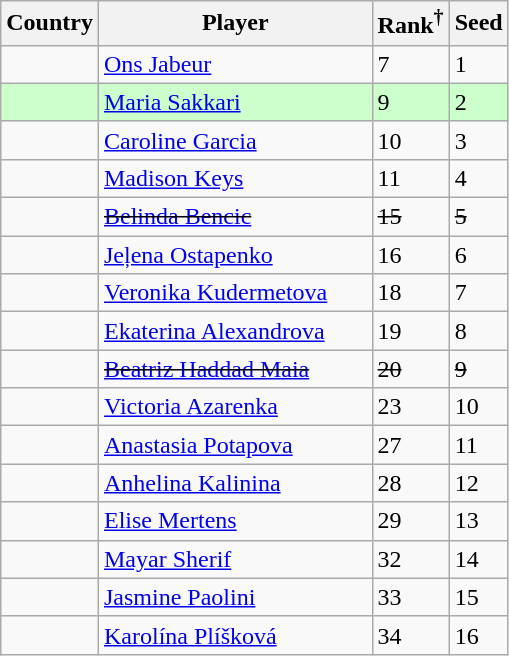<table class="sortable wikitable nowrap">
<tr>
<th width="50">Country</th>
<th width="175">Player</th>
<th>Rank<sup>†</sup></th>
<th>Seed</th>
</tr>
<tr>
<td></td>
<td><a href='#'>Ons Jabeur</a></td>
<td>7</td>
<td>1</td>
</tr>
<tr style="background:#cfc;">
<td></td>
<td><a href='#'>Maria Sakkari</a></td>
<td>9</td>
<td>2</td>
</tr>
<tr>
<td></td>
<td><a href='#'>Caroline Garcia</a></td>
<td>10</td>
<td>3</td>
</tr>
<tr>
<td></td>
<td><a href='#'>Madison Keys</a></td>
<td>11</td>
<td>4</td>
</tr>
<tr>
<td><s></s></td>
<td><s><a href='#'>Belinda Bencic</a></s></td>
<td><s>15</s></td>
<td><s>5</s></td>
</tr>
<tr>
<td></td>
<td><a href='#'>Jeļena Ostapenko</a></td>
<td>16</td>
<td>6</td>
</tr>
<tr>
<td></td>
<td><a href='#'>Veronika Kudermetova</a></td>
<td>18</td>
<td>7</td>
</tr>
<tr>
<td></td>
<td><a href='#'>Ekaterina Alexandrova</a></td>
<td>19</td>
<td>8</td>
</tr>
<tr>
<td><s></s></td>
<td><s><a href='#'>Beatriz Haddad Maia</a></s></td>
<td><s>20</s></td>
<td><s>9</s></td>
</tr>
<tr>
<td></td>
<td><a href='#'>Victoria Azarenka</a></td>
<td>23</td>
<td>10</td>
</tr>
<tr>
<td></td>
<td><a href='#'>Anastasia Potapova</a></td>
<td>27</td>
<td>11</td>
</tr>
<tr>
<td></td>
<td><a href='#'>Anhelina Kalinina</a></td>
<td>28</td>
<td>12</td>
</tr>
<tr>
<td></td>
<td><a href='#'>Elise Mertens</a></td>
<td>29</td>
<td>13</td>
</tr>
<tr>
<td></td>
<td><a href='#'>Mayar Sherif</a></td>
<td>32</td>
<td>14</td>
</tr>
<tr>
<td></td>
<td><a href='#'>Jasmine Paolini</a></td>
<td>33</td>
<td>15</td>
</tr>
<tr>
<td></td>
<td><a href='#'>Karolína Plíšková</a></td>
<td>34</td>
<td>16</td>
</tr>
</table>
